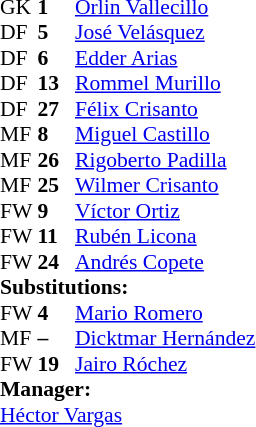<table style = "font-size: 90%" cellspacing = "0" cellpadding = "0">
<tr>
<td colspan = 4></td>
</tr>
<tr>
<th style="width:25px;"></th>
<th style="width:25px;"></th>
</tr>
<tr>
<td>GK</td>
<td><strong>1</strong></td>
<td> <a href='#'>Orlin Vallecillo</a></td>
</tr>
<tr>
<td>DF</td>
<td><strong>5</strong></td>
<td> <a href='#'>José Velásquez</a></td>
</tr>
<tr>
<td>DF</td>
<td><strong>6</strong></td>
<td> <a href='#'>Edder Arias</a></td>
</tr>
<tr>
<td>DF</td>
<td><strong>13</strong></td>
<td> <a href='#'>Rommel Murillo</a></td>
</tr>
<tr>
<td>DF</td>
<td><strong>27</strong></td>
<td> <a href='#'>Félix Crisanto</a></td>
<td></td>
<td></td>
<td></td>
<td></td>
</tr>
<tr>
<td>MF</td>
<td><strong>8</strong></td>
<td> <a href='#'>Miguel Castillo</a></td>
</tr>
<tr>
<td>MF</td>
<td><strong>26</strong></td>
<td> <a href='#'>Rigoberto Padilla</a></td>
<td></td>
<td></td>
</tr>
<tr>
<td>MF</td>
<td><strong>25</strong></td>
<td> <a href='#'>Wilmer Crisanto</a></td>
</tr>
<tr>
<td>FW</td>
<td><strong>9</strong></td>
<td> <a href='#'>Víctor Ortiz</a></td>
<td></td>
<td></td>
</tr>
<tr>
<td>FW</td>
<td><strong>11</strong></td>
<td> <a href='#'>Rubén Licona</a></td>
</tr>
<tr>
<td>FW</td>
<td><strong>24</strong></td>
<td> <a href='#'>Andrés Copete</a></td>
<td></td>
<td></td>
</tr>
<tr>
<td colspan = 3><strong>Substitutions:</strong></td>
</tr>
<tr>
<td>FW</td>
<td><strong>4</strong></td>
<td> <a href='#'>Mario Romero</a></td>
<td></td>
<td></td>
</tr>
<tr>
<td>MF</td>
<td><strong>–</strong></td>
<td> <a href='#'>Dicktmar Hernández</a></td>
<td></td>
<td></td>
</tr>
<tr>
<td>FW</td>
<td><strong>19</strong></td>
<td> <a href='#'>Jairo Róchez</a></td>
<td></td>
<td></td>
</tr>
<tr>
<td colspan = 3><strong>Manager:</strong></td>
</tr>
<tr>
<td colspan = 3> <a href='#'>Héctor Vargas</a></td>
</tr>
</table>
